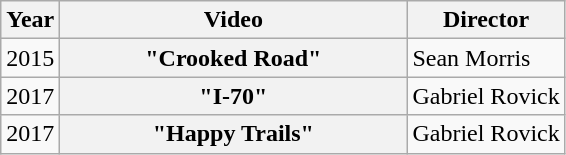<table class="wikitable plainrowheaders">
<tr>
<th>Year</th>
<th style="width:14em;">Video</th>
<th>Director</th>
</tr>
<tr>
<td>2015</td>
<th scope="row">"Crooked Road"</th>
<td>Sean Morris</td>
</tr>
<tr>
<td>2017</td>
<th scope="row">"I-70"</th>
<td>Gabriel Rovick</td>
</tr>
<tr>
<td>2017</td>
<th scope="row">"Happy Trails"</th>
<td>Gabriel Rovick</td>
</tr>
</table>
